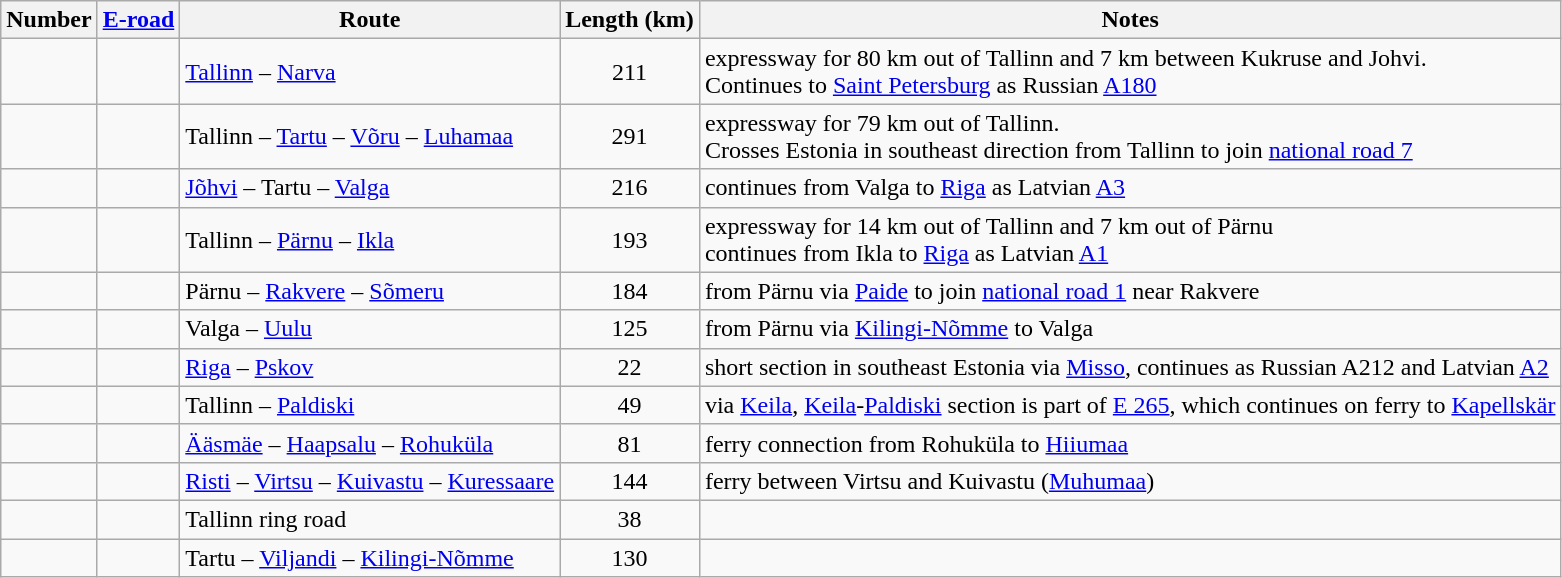<table class="wikitable sortable">
<tr>
<th>Number</th>
<th><a href='#'>E-road</a></th>
<th class="unsortable">Route</th>
<th>Length (km)</th>
<th class="unsortable">Notes</th>
</tr>
<tr>
<td></td>
<td></td>
<td><a href='#'>Tallinn</a> – <a href='#'>Narva</a></td>
<td style="text-align:center;">211</td>
<td>expressway for 80 km out of Tallinn and 7 km between Kukruse and Johvi. <br>Continues to <a href='#'>Saint Petersburg</a> as Russian <a href='#'>A180</a></td>
</tr>
<tr>
<td></td>
<td></td>
<td>Tallinn – <a href='#'>Tartu</a> – <a href='#'>Võru</a> – <a href='#'>Luhamaa</a></td>
<td style="text-align:center;">291</td>
<td>expressway for 79 km out of Tallinn.<br> Crosses Estonia in southeast direction from Tallinn to join <a href='#'>national road 7</a></td>
</tr>
<tr>
<td></td>
<td></td>
<td><a href='#'>Jõhvi</a> – Tartu – <a href='#'>Valga</a></td>
<td style="text-align:center;">216</td>
<td>continues from Valga to <a href='#'>Riga</a> as Latvian <a href='#'>A3</a></td>
</tr>
<tr>
<td></td>
<td></td>
<td>Tallinn – <a href='#'>Pärnu</a> – <a href='#'>Ikla</a></td>
<td style="text-align:center;">193</td>
<td>expressway for 14 km out of Tallinn and 7 km out of Pärnu <br>continues from Ikla to <a href='#'>Riga</a> as Latvian <a href='#'>A1</a></td>
</tr>
<tr>
<td></td>
<td></td>
<td>Pärnu – <a href='#'>Rakvere</a> – <a href='#'>Sõmeru</a></td>
<td style="text-align:center;">184</td>
<td>from Pärnu via <a href='#'>Paide</a> to join <a href='#'>national road 1</a> near Rakvere</td>
</tr>
<tr>
<td></td>
<td></td>
<td>Valga – <a href='#'>Uulu</a></td>
<td style="text-align:center;">125</td>
<td>from Pärnu via <a href='#'>Kilingi-Nõmme</a> to Valga</td>
</tr>
<tr>
<td></td>
<td></td>
<td><a href='#'>Riga</a> – <a href='#'>Pskov</a></td>
<td style="text-align:center;">22</td>
<td>short section in southeast Estonia via <a href='#'>Misso</a>, continues as Russian A212 and Latvian <a href='#'>A2</a></td>
</tr>
<tr>
<td></td>
<td></td>
<td>Tallinn – <a href='#'>Paldiski</a></td>
<td style="text-align:center;">49</td>
<td>via <a href='#'>Keila</a>, <a href='#'>Keila</a>-<a href='#'>Paldiski</a> section is part of <a href='#'>E 265</a>, which continues on ferry to <a href='#'>Kapellskär</a></td>
</tr>
<tr>
<td></td>
<td></td>
<td><a href='#'>Ääsmäe</a> – <a href='#'>Haapsalu</a> – <a href='#'>Rohuküla</a></td>
<td style="text-align:center;">81</td>
<td>ferry connection from Rohuküla to <a href='#'>Hiiumaa</a></td>
</tr>
<tr>
<td></td>
<td></td>
<td><a href='#'>Risti</a> – <a href='#'>Virtsu</a> – <a href='#'>Kuivastu</a> – <a href='#'>Kuressaare</a></td>
<td style="text-align:center;">144</td>
<td>ferry between Virtsu and Kuivastu (<a href='#'>Muhumaa</a>)</td>
</tr>
<tr>
<td></td>
<td></td>
<td>Tallinn ring road</td>
<td style="text-align:center;">38</td>
<td></td>
</tr>
<tr>
<td></td>
<td></td>
<td>Tartu – <a href='#'>Viljandi</a> – <a href='#'>Kilingi-Nõmme</a></td>
<td style="text-align:center;">130</td>
<td></td>
</tr>
</table>
